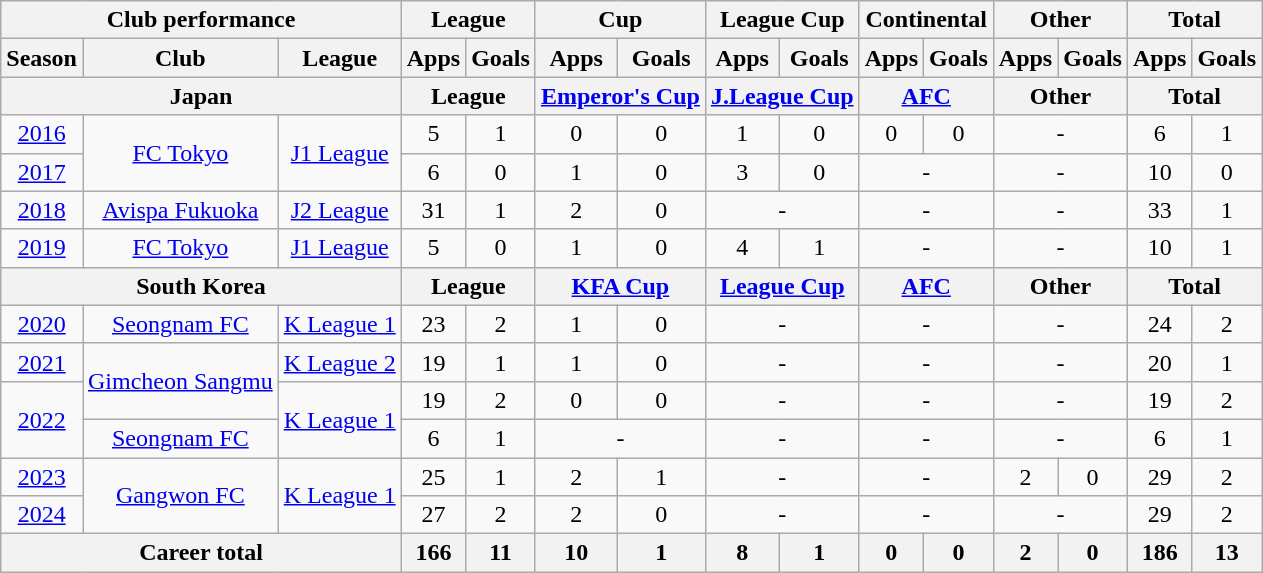<table class="wikitable" style="text-align:center">
<tr>
<th colspan=3>Club performance</th>
<th colspan=2>League</th>
<th colspan=2>Cup</th>
<th colspan=2>League Cup</th>
<th colspan=2>Continental</th>
<th colspan=2>Other</th>
<th colspan=2>Total</th>
</tr>
<tr>
<th>Season</th>
<th>Club</th>
<th>League</th>
<th>Apps</th>
<th>Goals</th>
<th>Apps</th>
<th>Goals</th>
<th>Apps</th>
<th>Goals</th>
<th>Apps</th>
<th>Goals</th>
<th>Apps</th>
<th>Goals</th>
<th>Apps</th>
<th>Goals</th>
</tr>
<tr>
<th colspan=3>Japan</th>
<th colspan=2>League</th>
<th colspan=2><a href='#'>Emperor's Cup</a></th>
<th colspan=2><a href='#'>J.League Cup</a></th>
<th colspan=2><a href='#'>AFC</a></th>
<th colspan=2>Other</th>
<th colspan=2>Total</th>
</tr>
<tr>
<td><a href='#'>2016</a></td>
<td rowspan=2><a href='#'>FC Tokyo</a></td>
<td rowspan=2><a href='#'>J1 League</a></td>
<td>5</td>
<td>1</td>
<td>0</td>
<td>0</td>
<td>1</td>
<td>0</td>
<td>0</td>
<td>0</td>
<td colspan=2>-</td>
<td>6</td>
<td>1</td>
</tr>
<tr>
<td><a href='#'>2017</a></td>
<td>6</td>
<td>0</td>
<td>1</td>
<td>0</td>
<td>3</td>
<td>0</td>
<td colspan=2>-</td>
<td colspan=2>-</td>
<td>10</td>
<td>0</td>
</tr>
<tr>
<td><a href='#'>2018</a></td>
<td><a href='#'>Avispa Fukuoka</a></td>
<td><a href='#'>J2 League</a></td>
<td>31</td>
<td>1</td>
<td>2</td>
<td>0</td>
<td colspan=2>-</td>
<td colspan=2>-</td>
<td colspan=2>-</td>
<td>33</td>
<td>1</td>
</tr>
<tr>
<td><a href='#'>2019</a></td>
<td><a href='#'>FC Tokyo</a></td>
<td><a href='#'>J1 League</a></td>
<td>5</td>
<td>0</td>
<td>1</td>
<td>0</td>
<td>4</td>
<td>1</td>
<td colspan=2>-</td>
<td colspan=2>-</td>
<td>10</td>
<td>1</td>
</tr>
<tr>
<th colspan=3>South Korea</th>
<th colspan=2>League</th>
<th colspan=2><a href='#'>KFA Cup</a></th>
<th colspan=2><a href='#'>League Cup</a></th>
<th colspan=2><a href='#'>AFC</a></th>
<th colspan=2>Other</th>
<th colspan=2>Total</th>
</tr>
<tr>
<td><a href='#'>2020</a></td>
<td><a href='#'>Seongnam FC</a></td>
<td><a href='#'>K League 1</a></td>
<td>23</td>
<td>2</td>
<td>1</td>
<td>0</td>
<td colspan=2>-</td>
<td colspan=2>-</td>
<td colspan=2>-</td>
<td>24</td>
<td>2</td>
</tr>
<tr>
<td><a href='#'>2021</a></td>
<td rowspan=2><a href='#'>Gimcheon Sangmu</a></td>
<td><a href='#'>K League 2</a></td>
<td>19</td>
<td>1</td>
<td>1</td>
<td>0</td>
<td colspan=2>-</td>
<td colspan=2>-</td>
<td colspan=2>-</td>
<td>20</td>
<td>1</td>
</tr>
<tr>
<td rowspan=2><a href='#'>2022</a></td>
<td rowspan=2><a href='#'>K League 1</a></td>
<td>19</td>
<td>2</td>
<td>0</td>
<td>0</td>
<td colspan=2>-</td>
<td colspan=2>-</td>
<td colspan=2>-</td>
<td>19</td>
<td>2</td>
</tr>
<tr>
<td><a href='#'>Seongnam FC</a></td>
<td>6</td>
<td>1</td>
<td colspan=2>-</td>
<td colspan=2>-</td>
<td colspan=2>-</td>
<td colspan=2>-</td>
<td>6</td>
<td>1</td>
</tr>
<tr>
<td><a href='#'>2023</a></td>
<td rowspan=2><a href='#'>Gangwon FC</a></td>
<td rowspan=2><a href='#'>K League 1</a></td>
<td>25</td>
<td>1</td>
<td>2</td>
<td>1</td>
<td colspan=2>-</td>
<td colspan=2>-</td>
<td>2</td>
<td>0</td>
<td>29</td>
<td>2</td>
</tr>
<tr>
<td><a href='#'>2024</a></td>
<td>27</td>
<td>2</td>
<td>2</td>
<td>0</td>
<td colspan=2>-</td>
<td colspan=2>-</td>
<td colspan=2>-</td>
<td>29</td>
<td>2</td>
</tr>
<tr>
<th colspan=3>Career total</th>
<th>166</th>
<th>11</th>
<th>10</th>
<th>1</th>
<th>8</th>
<th>1</th>
<th>0</th>
<th>0</th>
<th>2</th>
<th>0</th>
<th>186</th>
<th>13</th>
</tr>
</table>
